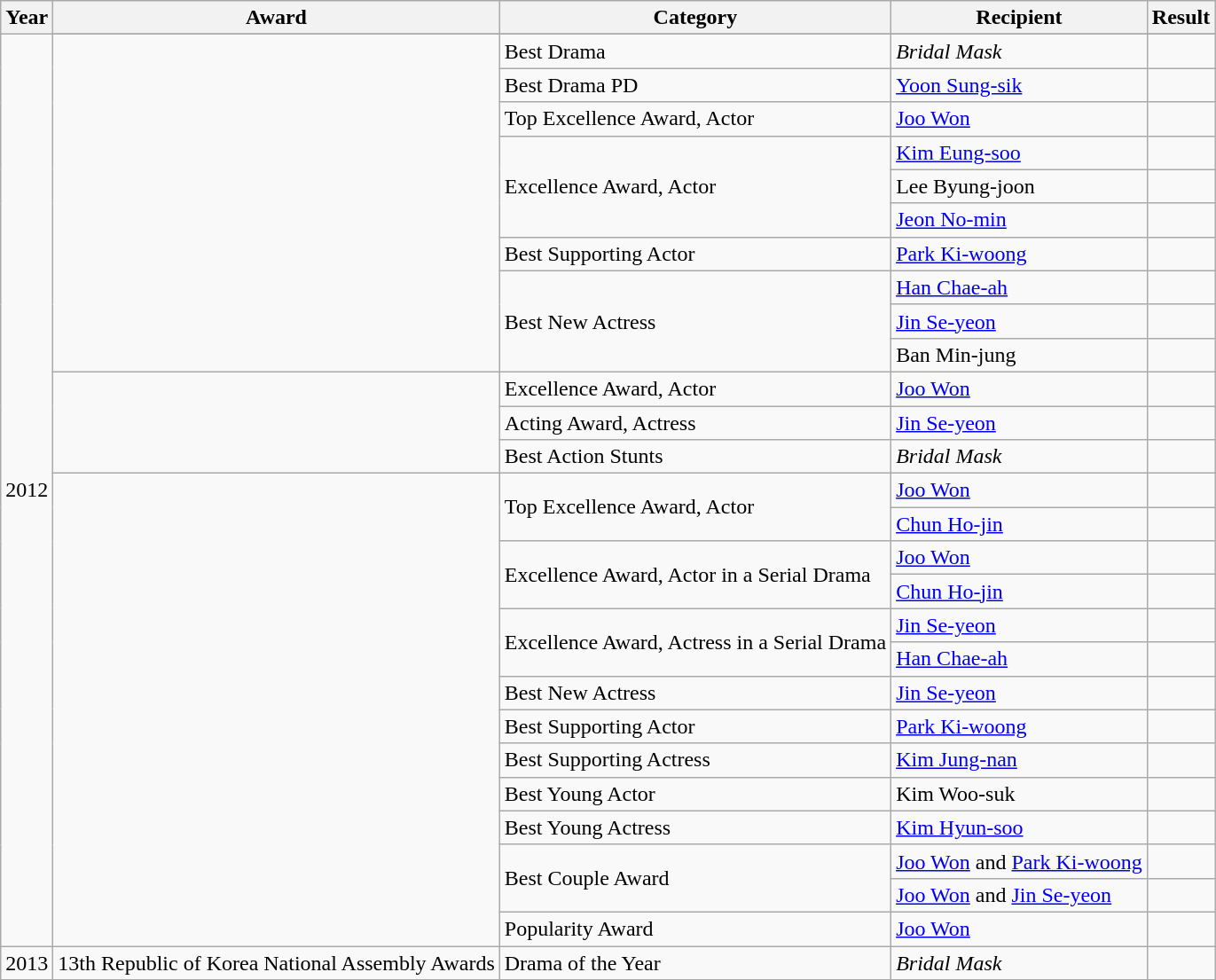<table class="wikitable sortable jquery-tablesorter">
<tr>
<th>Year</th>
<th>Award</th>
<th>Category</th>
<th>Recipient</th>
<th>Result</th>
</tr>
<tr>
<td rowspan="28" style="text-align:center;">2012</td>
</tr>
<tr>
<td rowspan="10"></td>
<td>Best Drama</td>
<td><em>Bridal Mask</em></td>
<td></td>
</tr>
<tr>
<td>Best Drama PD</td>
<td><a href='#'>Yoon Sung-sik</a></td>
<td></td>
</tr>
<tr>
<td>Top Excellence Award, Actor</td>
<td><a href='#'>Joo Won</a></td>
<td></td>
</tr>
<tr>
<td rowspan=3>Excellence Award, Actor</td>
<td><a href='#'>Kim Eung-soo</a></td>
<td></td>
</tr>
<tr>
<td>Lee Byung-joon</td>
<td></td>
</tr>
<tr>
<td><a href='#'>Jeon No-min</a></td>
<td></td>
</tr>
<tr>
<td>Best Supporting Actor</td>
<td><a href='#'>Park Ki-woong</a></td>
<td></td>
</tr>
<tr>
<td rowspan=3>Best New Actress</td>
<td><a href='#'>Han Chae-ah</a></td>
<td></td>
</tr>
<tr>
<td><a href='#'>Jin Se-yeon</a></td>
<td></td>
</tr>
<tr>
<td>Ban Min-jung</td>
<td></td>
</tr>
<tr>
<td rowspan="3"></td>
<td>Excellence Award, Actor</td>
<td><a href='#'>Joo Won</a></td>
<td></td>
</tr>
<tr>
<td>Acting Award, Actress</td>
<td><a href='#'>Jin Se-yeon</a></td>
<td></td>
</tr>
<tr>
<td>Best Action Stunts</td>
<td><em>Bridal Mask</em></td>
<td></td>
</tr>
<tr>
<td rowspan="14"></td>
<td rowspan=2>Top Excellence Award, Actor</td>
<td><a href='#'>Joo Won</a></td>
<td></td>
</tr>
<tr>
<td><a href='#'>Chun Ho-jin</a></td>
<td></td>
</tr>
<tr>
<td rowspan=2>Excellence Award, Actor in a Serial Drama</td>
<td><a href='#'>Joo Won</a></td>
<td></td>
</tr>
<tr>
<td><a href='#'>Chun Ho-jin</a></td>
<td></td>
</tr>
<tr>
<td rowspan=2>Excellence Award, Actress in a Serial Drama</td>
<td><a href='#'>Jin Se-yeon</a></td>
<td></td>
</tr>
<tr>
<td><a href='#'>Han Chae-ah</a></td>
<td></td>
</tr>
<tr>
<td>Best New Actress</td>
<td><a href='#'>Jin Se-yeon</a></td>
<td></td>
</tr>
<tr>
<td>Best Supporting Actor</td>
<td><a href='#'>Park Ki-woong</a></td>
<td></td>
</tr>
<tr>
<td>Best Supporting Actress</td>
<td><a href='#'>Kim Jung-nan</a></td>
<td></td>
</tr>
<tr>
<td>Best Young Actor</td>
<td>Kim Woo-suk</td>
<td></td>
</tr>
<tr>
<td>Best Young Actress</td>
<td><a href='#'>Kim Hyun-soo</a></td>
<td></td>
</tr>
<tr>
<td rowspan=2>Best Couple Award</td>
<td><a href='#'>Joo Won</a> and <a href='#'>Park Ki-woong</a></td>
<td></td>
</tr>
<tr>
<td><a href='#'>Joo Won</a> and <a href='#'>Jin Se-yeon</a></td>
<td></td>
</tr>
<tr>
<td>Popularity Award</td>
<td><a href='#'>Joo Won</a></td>
<td></td>
</tr>
<tr>
<td style="text-align:center;">2013</td>
<td>13th Republic of Korea National Assembly Awards</td>
<td>Drama of the Year</td>
<td><em>Bridal Mask</em></td>
<td></td>
</tr>
<tr>
</tr>
</table>
